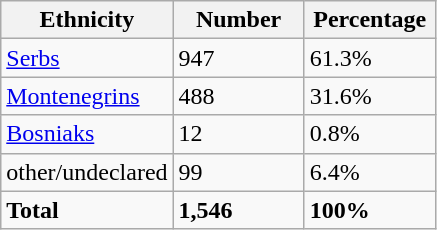<table class="wikitable">
<tr>
<th width="100px">Ethnicity</th>
<th width="80px">Number</th>
<th width="80px">Percentage</th>
</tr>
<tr>
<td><a href='#'>Serbs</a></td>
<td>947</td>
<td>61.3%</td>
</tr>
<tr>
<td><a href='#'>Montenegrins</a></td>
<td>488</td>
<td>31.6%</td>
</tr>
<tr>
<td><a href='#'>Bosniaks</a></td>
<td>12</td>
<td>0.8%</td>
</tr>
<tr>
<td>other/undeclared</td>
<td>99</td>
<td>6.4%</td>
</tr>
<tr>
<td><strong>Total</strong></td>
<td><strong>1,546</strong></td>
<td><strong>100%</strong></td>
</tr>
</table>
